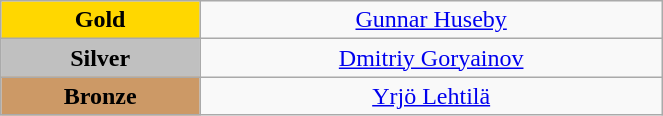<table class="wikitable" style="text-align:center; " width="35%">
<tr>
<td bgcolor="gold"><strong>Gold</strong></td>
<td><a href='#'>Gunnar Huseby</a><br>  <small><em></em></small></td>
</tr>
<tr>
<td bgcolor="silver"><strong>Silver</strong></td>
<td><a href='#'>Dmitriy Goryainov</a><br>  <small><em></em></small></td>
</tr>
<tr>
<td bgcolor="CC9966"><strong>Bronze</strong></td>
<td><a href='#'>Yrjö Lehtilä</a><br>  <small><em></em></small></td>
</tr>
</table>
